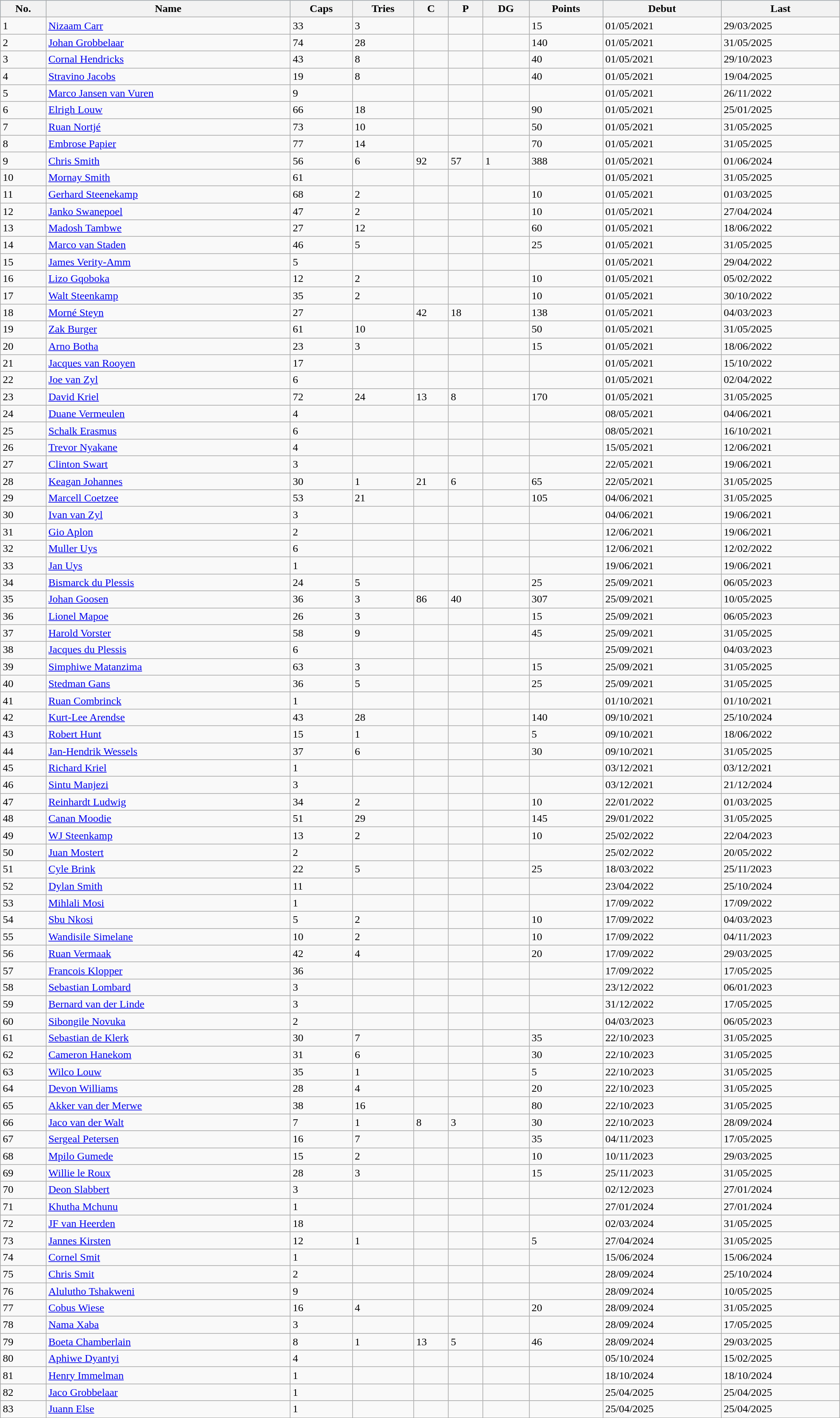<table class="wikitable sortable" style="width:100%;">
<tr style="background:#87cefa;">
<th>No.</th>
<th>Name</th>
<th>Caps</th>
<th>Tries</th>
<th>C</th>
<th>P</th>
<th>DG</th>
<th>Points</th>
<th>Debut</th>
<th>Last</th>
</tr>
<tr>
<td>1</td>
<td><a href='#'>Nizaam Carr</a></td>
<td>33</td>
<td>3</td>
<td></td>
<td></td>
<td></td>
<td>15</td>
<td>01/05/2021</td>
<td>29/03/2025</td>
</tr>
<tr>
<td>2</td>
<td><a href='#'>Johan Grobbelaar</a></td>
<td>74</td>
<td>28</td>
<td></td>
<td></td>
<td></td>
<td>140</td>
<td>01/05/2021</td>
<td>31/05/2025</td>
</tr>
<tr>
<td>3</td>
<td><a href='#'>Cornal Hendricks</a></td>
<td>43</td>
<td>8</td>
<td></td>
<td></td>
<td></td>
<td>40</td>
<td>01/05/2021</td>
<td>29/10/2023</td>
</tr>
<tr>
<td>4</td>
<td><a href='#'>Stravino Jacobs</a></td>
<td>19</td>
<td>8</td>
<td></td>
<td></td>
<td></td>
<td>40</td>
<td>01/05/2021</td>
<td>19/04/2025</td>
</tr>
<tr>
<td>5</td>
<td><a href='#'>Marco Jansen van Vuren</a></td>
<td>9</td>
<td></td>
<td></td>
<td></td>
<td></td>
<td></td>
<td>01/05/2021</td>
<td>26/11/2022</td>
</tr>
<tr>
<td>6</td>
<td><a href='#'>Elrigh Louw</a></td>
<td>66</td>
<td>18</td>
<td></td>
<td></td>
<td></td>
<td>90</td>
<td>01/05/2021</td>
<td>25/01/2025</td>
</tr>
<tr>
<td>7</td>
<td><a href='#'>Ruan Nortjé</a></td>
<td>73</td>
<td>10</td>
<td></td>
<td></td>
<td></td>
<td>50</td>
<td>01/05/2021</td>
<td>31/05/2025</td>
</tr>
<tr>
<td>8</td>
<td><a href='#'>Embrose Papier</a></td>
<td>77</td>
<td>14</td>
<td></td>
<td></td>
<td></td>
<td>70</td>
<td>01/05/2021</td>
<td>31/05/2025</td>
</tr>
<tr>
<td>9</td>
<td><a href='#'>Chris Smith</a></td>
<td>56</td>
<td>6</td>
<td>92</td>
<td>57</td>
<td>1</td>
<td>388</td>
<td>01/05/2021</td>
<td>01/06/2024</td>
</tr>
<tr>
<td>10</td>
<td><a href='#'>Mornay Smith</a></td>
<td>61</td>
<td></td>
<td></td>
<td></td>
<td></td>
<td></td>
<td>01/05/2021</td>
<td>31/05/2025</td>
</tr>
<tr>
<td>11</td>
<td><a href='#'>Gerhard Steenekamp</a></td>
<td>68</td>
<td>2</td>
<td></td>
<td></td>
<td></td>
<td>10</td>
<td>01/05/2021</td>
<td>01/03/2025</td>
</tr>
<tr>
<td>12</td>
<td><a href='#'>Janko Swanepoel</a></td>
<td>47</td>
<td>2</td>
<td></td>
<td></td>
<td></td>
<td>10</td>
<td>01/05/2021</td>
<td>27/04/2024</td>
</tr>
<tr>
<td>13</td>
<td><a href='#'>Madosh Tambwe</a></td>
<td>27</td>
<td>12</td>
<td></td>
<td></td>
<td></td>
<td>60</td>
<td>01/05/2021</td>
<td>18/06/2022</td>
</tr>
<tr>
<td>14</td>
<td><a href='#'>Marco van Staden</a></td>
<td>46</td>
<td>5</td>
<td></td>
<td></td>
<td></td>
<td>25</td>
<td>01/05/2021</td>
<td>31/05/2025</td>
</tr>
<tr>
<td>15</td>
<td><a href='#'>James Verity-Amm</a></td>
<td>5</td>
<td></td>
<td></td>
<td></td>
<td></td>
<td></td>
<td>01/05/2021</td>
<td>29/04/2022</td>
</tr>
<tr>
<td>16</td>
<td><a href='#'>Lizo Gqoboka</a></td>
<td>12</td>
<td>2</td>
<td></td>
<td></td>
<td></td>
<td>10</td>
<td>01/05/2021</td>
<td>05/02/2022</td>
</tr>
<tr>
<td>17</td>
<td><a href='#'>Walt Steenkamp</a></td>
<td>35</td>
<td>2</td>
<td></td>
<td></td>
<td></td>
<td>10</td>
<td>01/05/2021</td>
<td>30/10/2022</td>
</tr>
<tr>
<td>18</td>
<td><a href='#'>Morné Steyn</a></td>
<td>27</td>
<td></td>
<td>42</td>
<td>18</td>
<td></td>
<td>138</td>
<td>01/05/2021</td>
<td>04/03/2023</td>
</tr>
<tr>
<td>19</td>
<td><a href='#'>Zak Burger</a></td>
<td>61</td>
<td>10</td>
<td></td>
<td></td>
<td></td>
<td>50</td>
<td>01/05/2021</td>
<td>31/05/2025</td>
</tr>
<tr>
<td>20</td>
<td><a href='#'>Arno Botha</a></td>
<td>23</td>
<td>3</td>
<td></td>
<td></td>
<td></td>
<td>15</td>
<td>01/05/2021</td>
<td>18/06/2022</td>
</tr>
<tr>
<td>21</td>
<td><a href='#'>Jacques van Rooyen</a></td>
<td>17</td>
<td></td>
<td></td>
<td></td>
<td></td>
<td></td>
<td>01/05/2021</td>
<td>15/10/2022</td>
</tr>
<tr>
<td>22</td>
<td><a href='#'>Joe van Zyl</a></td>
<td>6</td>
<td></td>
<td></td>
<td></td>
<td></td>
<td></td>
<td>01/05/2021</td>
<td>02/04/2022</td>
</tr>
<tr>
<td>23</td>
<td><a href='#'>David Kriel</a></td>
<td>72</td>
<td>24</td>
<td>13</td>
<td>8</td>
<td></td>
<td>170</td>
<td>01/05/2021</td>
<td>31/05/2025</td>
</tr>
<tr>
<td>24</td>
<td><a href='#'>Duane Vermeulen</a></td>
<td>4</td>
<td></td>
<td></td>
<td></td>
<td></td>
<td></td>
<td>08/05/2021</td>
<td>04/06/2021</td>
</tr>
<tr>
<td>25</td>
<td><a href='#'>Schalk Erasmus</a></td>
<td>6</td>
<td></td>
<td></td>
<td></td>
<td></td>
<td></td>
<td>08/05/2021</td>
<td>16/10/2021</td>
</tr>
<tr>
<td>26</td>
<td><a href='#'>Trevor Nyakane</a></td>
<td>4</td>
<td></td>
<td></td>
<td></td>
<td></td>
<td></td>
<td>15/05/2021</td>
<td>12/06/2021</td>
</tr>
<tr>
<td>27</td>
<td><a href='#'>Clinton Swart</a></td>
<td>3</td>
<td></td>
<td></td>
<td></td>
<td></td>
<td></td>
<td>22/05/2021</td>
<td>19/06/2021</td>
</tr>
<tr>
<td>28</td>
<td><a href='#'>Keagan Johannes</a></td>
<td>30</td>
<td>1</td>
<td>21</td>
<td>6</td>
<td></td>
<td>65</td>
<td>22/05/2021</td>
<td>31/05/2025</td>
</tr>
<tr>
<td>29</td>
<td><a href='#'>Marcell Coetzee</a></td>
<td>53</td>
<td>21</td>
<td></td>
<td></td>
<td></td>
<td>105</td>
<td>04/06/2021</td>
<td>31/05/2025</td>
</tr>
<tr>
<td>30</td>
<td><a href='#'>Ivan van Zyl</a></td>
<td>3</td>
<td></td>
<td></td>
<td></td>
<td></td>
<td></td>
<td>04/06/2021</td>
<td>19/06/2021</td>
</tr>
<tr>
<td>31</td>
<td><a href='#'>Gio Aplon</a></td>
<td>2</td>
<td></td>
<td></td>
<td></td>
<td></td>
<td></td>
<td>12/06/2021</td>
<td>19/06/2021</td>
</tr>
<tr>
<td>32</td>
<td><a href='#'>Muller Uys</a></td>
<td>6</td>
<td></td>
<td></td>
<td></td>
<td></td>
<td></td>
<td>12/06/2021</td>
<td>12/02/2022</td>
</tr>
<tr>
<td>33</td>
<td><a href='#'>Jan Uys</a></td>
<td>1</td>
<td></td>
<td></td>
<td></td>
<td></td>
<td></td>
<td>19/06/2021</td>
<td>19/06/2021</td>
</tr>
<tr>
<td>34</td>
<td><a href='#'>Bismarck du Plessis</a></td>
<td>24</td>
<td>5</td>
<td></td>
<td></td>
<td></td>
<td>25</td>
<td>25/09/2021</td>
<td>06/05/2023</td>
</tr>
<tr>
<td>35</td>
<td><a href='#'>Johan Goosen</a></td>
<td>36</td>
<td>3</td>
<td>86</td>
<td>40</td>
<td></td>
<td>307</td>
<td>25/09/2021</td>
<td>10/05/2025</td>
</tr>
<tr>
<td>36</td>
<td><a href='#'>Lionel Mapoe</a></td>
<td>26</td>
<td>3</td>
<td></td>
<td></td>
<td></td>
<td>15</td>
<td>25/09/2021</td>
<td>06/05/2023</td>
</tr>
<tr>
<td>37</td>
<td><a href='#'>Harold Vorster</a></td>
<td>58</td>
<td>9</td>
<td></td>
<td></td>
<td></td>
<td>45</td>
<td>25/09/2021</td>
<td>31/05/2025</td>
</tr>
<tr>
<td>38</td>
<td><a href='#'>Jacques du Plessis</a></td>
<td>6</td>
<td></td>
<td></td>
<td></td>
<td></td>
<td></td>
<td>25/09/2021</td>
<td>04/03/2023</td>
</tr>
<tr>
<td>39</td>
<td><a href='#'>Simphiwe Matanzima</a></td>
<td>63</td>
<td>3</td>
<td></td>
<td></td>
<td></td>
<td>15</td>
<td>25/09/2021</td>
<td>31/05/2025</td>
</tr>
<tr>
<td>40</td>
<td><a href='#'>Stedman Gans</a></td>
<td>36</td>
<td>5</td>
<td></td>
<td></td>
<td></td>
<td>25</td>
<td>25/09/2021</td>
<td>31/05/2025</td>
</tr>
<tr>
<td>41</td>
<td><a href='#'>Ruan Combrinck</a></td>
<td>1</td>
<td></td>
<td></td>
<td></td>
<td></td>
<td></td>
<td>01/10/2021</td>
<td>01/10/2021</td>
</tr>
<tr>
<td>42</td>
<td><a href='#'>Kurt-Lee Arendse</a></td>
<td>43</td>
<td>28</td>
<td></td>
<td></td>
<td></td>
<td>140</td>
<td>09/10/2021</td>
<td>25/10/2024</td>
</tr>
<tr>
<td>43</td>
<td><a href='#'>Robert Hunt</a></td>
<td>15</td>
<td>1</td>
<td></td>
<td></td>
<td></td>
<td>5</td>
<td>09/10/2021</td>
<td>18/06/2022</td>
</tr>
<tr>
<td>44</td>
<td><a href='#'>Jan-Hendrik Wessels</a></td>
<td>37</td>
<td>6</td>
<td></td>
<td></td>
<td></td>
<td>30</td>
<td>09/10/2021</td>
<td>31/05/2025</td>
</tr>
<tr>
<td>45</td>
<td><a href='#'>Richard Kriel</a></td>
<td>1</td>
<td></td>
<td></td>
<td></td>
<td></td>
<td></td>
<td>03/12/2021</td>
<td>03/12/2021</td>
</tr>
<tr>
<td>46</td>
<td><a href='#'>Sintu Manjezi</a></td>
<td>3</td>
<td></td>
<td></td>
<td></td>
<td></td>
<td></td>
<td>03/12/2021</td>
<td>21/12/2024</td>
</tr>
<tr>
<td>47</td>
<td><a href='#'>Reinhardt Ludwig</a></td>
<td>34</td>
<td>2</td>
<td></td>
<td></td>
<td></td>
<td>10</td>
<td>22/01/2022</td>
<td>01/03/2025</td>
</tr>
<tr>
<td>48</td>
<td><a href='#'>Canan Moodie</a></td>
<td>51</td>
<td>29</td>
<td></td>
<td></td>
<td></td>
<td>145</td>
<td>29/01/2022</td>
<td>31/05/2025</td>
</tr>
<tr>
<td>49</td>
<td><a href='#'>WJ Steenkamp</a></td>
<td>13</td>
<td>2</td>
<td></td>
<td></td>
<td></td>
<td>10</td>
<td>25/02/2022</td>
<td>22/04/2023</td>
</tr>
<tr>
<td>50</td>
<td><a href='#'>Juan Mostert</a></td>
<td>2</td>
<td></td>
<td></td>
<td></td>
<td></td>
<td></td>
<td>25/02/2022</td>
<td>20/05/2022</td>
</tr>
<tr>
<td>51</td>
<td><a href='#'>Cyle Brink</a></td>
<td>22</td>
<td>5</td>
<td></td>
<td></td>
<td></td>
<td>25</td>
<td>18/03/2022</td>
<td>25/11/2023</td>
</tr>
<tr>
<td>52</td>
<td><a href='#'>Dylan Smith</a></td>
<td>11</td>
<td></td>
<td></td>
<td></td>
<td></td>
<td></td>
<td>23/04/2022</td>
<td>25/10/2024</td>
</tr>
<tr>
<td>53</td>
<td><a href='#'>Mihlali Mosi</a></td>
<td>1</td>
<td></td>
<td></td>
<td></td>
<td></td>
<td></td>
<td>17/09/2022</td>
<td>17/09/2022</td>
</tr>
<tr>
<td>54</td>
<td><a href='#'>Sbu Nkosi</a></td>
<td>5</td>
<td>2</td>
<td></td>
<td></td>
<td></td>
<td>10</td>
<td>17/09/2022</td>
<td>04/03/2023</td>
</tr>
<tr>
<td>55</td>
<td><a href='#'>Wandisile Simelane</a></td>
<td>10</td>
<td>2</td>
<td></td>
<td></td>
<td></td>
<td>10</td>
<td>17/09/2022</td>
<td>04/11/2023</td>
</tr>
<tr>
<td>56</td>
<td><a href='#'>Ruan Vermaak</a></td>
<td>42</td>
<td>4</td>
<td></td>
<td></td>
<td></td>
<td>20</td>
<td>17/09/2022</td>
<td>29/03/2025</td>
</tr>
<tr>
<td>57</td>
<td><a href='#'>Francois Klopper</a></td>
<td>36</td>
<td></td>
<td></td>
<td></td>
<td></td>
<td></td>
<td>17/09/2022</td>
<td>17/05/2025</td>
</tr>
<tr>
<td>58</td>
<td><a href='#'>Sebastian Lombard</a></td>
<td>3</td>
<td></td>
<td></td>
<td></td>
<td></td>
<td></td>
<td>23/12/2022</td>
<td>06/01/2023</td>
</tr>
<tr>
<td>59</td>
<td><a href='#'>Bernard van der Linde</a></td>
<td>3</td>
<td></td>
<td></td>
<td></td>
<td></td>
<td></td>
<td>31/12/2022</td>
<td>17/05/2025</td>
</tr>
<tr>
<td>60</td>
<td><a href='#'>Sibongile Novuka</a></td>
<td>2</td>
<td></td>
<td></td>
<td></td>
<td></td>
<td></td>
<td>04/03/2023</td>
<td>06/05/2023</td>
</tr>
<tr>
<td>61</td>
<td><a href='#'>Sebastian de Klerk</a></td>
<td>30</td>
<td>7</td>
<td></td>
<td></td>
<td></td>
<td>35</td>
<td>22/10/2023</td>
<td>31/05/2025</td>
</tr>
<tr>
<td>62</td>
<td><a href='#'>Cameron Hanekom</a></td>
<td>31</td>
<td>6</td>
<td></td>
<td></td>
<td></td>
<td>30</td>
<td>22/10/2023</td>
<td>31/05/2025</td>
</tr>
<tr>
<td>63</td>
<td><a href='#'>Wilco Louw</a></td>
<td>35</td>
<td>1</td>
<td></td>
<td></td>
<td></td>
<td>5</td>
<td>22/10/2023</td>
<td>31/05/2025</td>
</tr>
<tr>
<td>64</td>
<td><a href='#'>Devon Williams</a></td>
<td>28</td>
<td>4</td>
<td></td>
<td></td>
<td></td>
<td>20</td>
<td>22/10/2023</td>
<td>31/05/2025</td>
</tr>
<tr>
<td>65</td>
<td><a href='#'>Akker van der Merwe</a></td>
<td>38</td>
<td>16</td>
<td></td>
<td></td>
<td></td>
<td>80</td>
<td>22/10/2023</td>
<td>31/05/2025</td>
</tr>
<tr>
<td>66</td>
<td><a href='#'>Jaco van der Walt</a></td>
<td>7</td>
<td>1</td>
<td>8</td>
<td>3</td>
<td></td>
<td>30</td>
<td>22/10/2023</td>
<td>28/09/2024</td>
</tr>
<tr>
<td>67</td>
<td><a href='#'>Sergeal Petersen</a></td>
<td>16</td>
<td>7</td>
<td></td>
<td></td>
<td></td>
<td>35</td>
<td>04/11/2023</td>
<td>17/05/2025</td>
</tr>
<tr>
<td>68</td>
<td><a href='#'>Mpilo Gumede</a></td>
<td>15</td>
<td>2</td>
<td></td>
<td></td>
<td></td>
<td>10</td>
<td>10/11/2023</td>
<td>29/03/2025</td>
</tr>
<tr>
<td>69</td>
<td><a href='#'>Willie le Roux</a></td>
<td>28</td>
<td>3</td>
<td></td>
<td></td>
<td></td>
<td>15</td>
<td>25/11/2023</td>
<td>31/05/2025</td>
</tr>
<tr>
<td>70</td>
<td><a href='#'>Deon Slabbert</a></td>
<td>3</td>
<td></td>
<td></td>
<td></td>
<td></td>
<td></td>
<td>02/12/2023</td>
<td>27/01/2024</td>
</tr>
<tr>
<td>71</td>
<td><a href='#'>Khutha Mchunu</a></td>
<td>1</td>
<td></td>
<td></td>
<td></td>
<td></td>
<td></td>
<td>27/01/2024</td>
<td>27/01/2024</td>
</tr>
<tr>
<td>72</td>
<td><a href='#'>JF van Heerden</a></td>
<td>18</td>
<td></td>
<td></td>
<td></td>
<td></td>
<td></td>
<td>02/03/2024</td>
<td>31/05/2025</td>
</tr>
<tr>
<td>73</td>
<td><a href='#'>Jannes Kirsten</a></td>
<td>12</td>
<td>1</td>
<td></td>
<td></td>
<td></td>
<td>5</td>
<td>27/04/2024</td>
<td>31/05/2025</td>
</tr>
<tr>
<td>74</td>
<td><a href='#'>Cornel Smit</a></td>
<td>1</td>
<td></td>
<td></td>
<td></td>
<td></td>
<td></td>
<td>15/06/2024</td>
<td>15/06/2024</td>
</tr>
<tr>
<td>75</td>
<td><a href='#'>Chris Smit</a></td>
<td>2</td>
<td></td>
<td></td>
<td></td>
<td></td>
<td></td>
<td>28/09/2024</td>
<td>25/10/2024</td>
</tr>
<tr>
<td>76</td>
<td><a href='#'>Alulutho Tshakweni</a></td>
<td>9</td>
<td></td>
<td></td>
<td></td>
<td></td>
<td></td>
<td>28/09/2024</td>
<td>10/05/2025</td>
</tr>
<tr>
<td>77</td>
<td><a href='#'>Cobus Wiese</a></td>
<td>16</td>
<td>4</td>
<td></td>
<td></td>
<td></td>
<td>20</td>
<td>28/09/2024</td>
<td>31/05/2025</td>
</tr>
<tr>
<td>78</td>
<td><a href='#'>Nama Xaba</a></td>
<td>3</td>
<td></td>
<td></td>
<td></td>
<td></td>
<td></td>
<td>28/09/2024</td>
<td>17/05/2025</td>
</tr>
<tr>
<td>79</td>
<td><a href='#'>Boeta Chamberlain</a></td>
<td>8</td>
<td>1</td>
<td>13</td>
<td>5</td>
<td></td>
<td>46</td>
<td>28/09/2024</td>
<td>29/03/2025</td>
</tr>
<tr>
<td>80</td>
<td><a href='#'>Aphiwe Dyantyi</a></td>
<td>4</td>
<td></td>
<td></td>
<td></td>
<td></td>
<td></td>
<td>05/10/2024</td>
<td>15/02/2025</td>
</tr>
<tr>
<td>81</td>
<td><a href='#'>Henry Immelman</a></td>
<td>1</td>
<td></td>
<td></td>
<td></td>
<td></td>
<td></td>
<td>18/10/2024</td>
<td>18/10/2024</td>
</tr>
<tr>
<td>82</td>
<td><a href='#'>Jaco Grobbelaar</a></td>
<td>1</td>
<td></td>
<td></td>
<td></td>
<td></td>
<td></td>
<td>25/04/2025</td>
<td>25/04/2025</td>
</tr>
<tr>
<td>83</td>
<td><a href='#'>Juann Else</a></td>
<td>1</td>
<td></td>
<td></td>
<td></td>
<td></td>
<td></td>
<td>25/04/2025</td>
<td>25/04/2025</td>
</tr>
</table>
